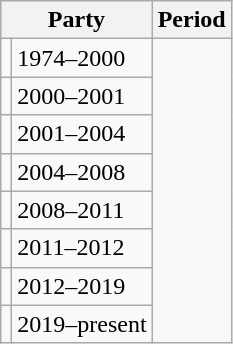<table class="wikitable">
<tr>
<th colspan="2">Party</th>
<th>Period</th>
</tr>
<tr>
<td></td>
<td>1974–2000</td>
</tr>
<tr>
<td></td>
<td>2000–2001</td>
</tr>
<tr>
<td></td>
<td>2001–2004</td>
</tr>
<tr>
<td></td>
<td>2004–2008</td>
</tr>
<tr>
<td></td>
<td>2008–2011</td>
</tr>
<tr>
<td></td>
<td>2011–2012</td>
</tr>
<tr>
<td></td>
<td>2012–2019</td>
</tr>
<tr>
<td></td>
<td>2019–present</td>
</tr>
</table>
